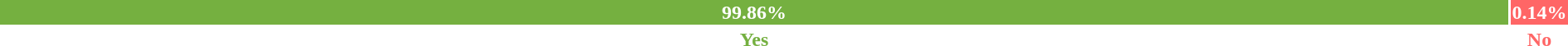<table style="width:100%; font-weight:bold; text-align:center">
<tr style="color:white;">
<td style="background:#75B040; width:99.86%; ">99.86%</td>
<td style="background:#f66; width:0.14%; ">0.14%</td>
</tr>
<tr>
<td style="color:#75B040;">Yes</td>
<td style="color:#f66;">No</td>
</tr>
</table>
